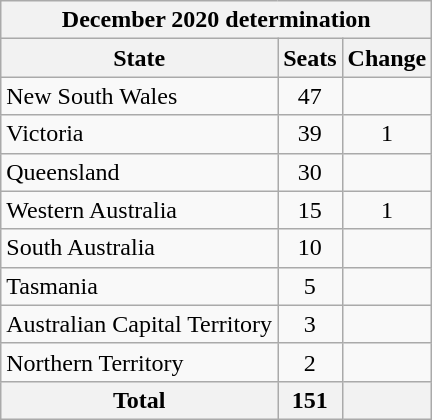<table class="wikitable" style="align=center;">
<tr>
<th colspan=3>December 2020 determination</th>
</tr>
<tr>
<th>State</th>
<th>Seats</th>
<th>Change</th>
</tr>
<tr>
<td>New South Wales</td>
<td align=center>47</td>
<td align=center></td>
</tr>
<tr>
<td>Victoria</td>
<td align=center>39</td>
<td align=center> 1</td>
</tr>
<tr>
<td>Queensland</td>
<td align=center>30</td>
<td align=center></td>
</tr>
<tr>
<td>Western Australia</td>
<td align=center>15</td>
<td align=center> 1</td>
</tr>
<tr>
<td>South Australia</td>
<td align=center>10</td>
<td align=center></td>
</tr>
<tr>
<td>Tasmania</td>
<td align=center>5</td>
<td align=center></td>
</tr>
<tr>
<td>Australian Capital Territory</td>
<td align=center>3</td>
<td align=center></td>
</tr>
<tr>
<td>Northern Territory</td>
<td align=center>2</td>
<td align=center></td>
</tr>
<tr>
<th>Total</th>
<th>151</th>
<th></th>
</tr>
</table>
